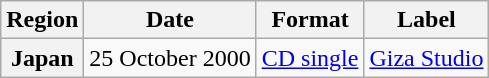<table class="wikitable sortable plainrowheaders">
<tr>
<th scope="col">Region</th>
<th scope="col">Date</th>
<th scope="col">Format</th>
<th scope="col">Label</th>
</tr>
<tr>
<th scope="row">Japan</th>
<td>25 October 2000</td>
<td><a href='#'>CD single</a></td>
<td><a href='#'>Giza Studio</a></td>
</tr>
</table>
